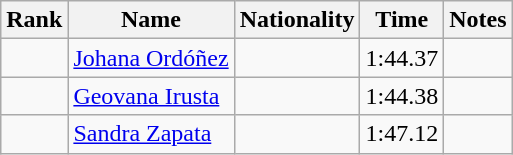<table class="wikitable sortable" style="text-align:center">
<tr>
<th>Rank</th>
<th>Name</th>
<th>Nationality</th>
<th>Time</th>
<th>Notes</th>
</tr>
<tr>
<td></td>
<td align=left><a href='#'>Johana Ordóñez</a></td>
<td align=left></td>
<td>1:44.37</td>
<td></td>
</tr>
<tr>
<td></td>
<td align=left><a href='#'>Geovana Irusta</a></td>
<td align=left></td>
<td>1:44.38</td>
<td></td>
</tr>
<tr>
<td></td>
<td align=left><a href='#'>Sandra Zapata</a></td>
<td align=left></td>
<td>1:47.12</td>
<td></td>
</tr>
</table>
